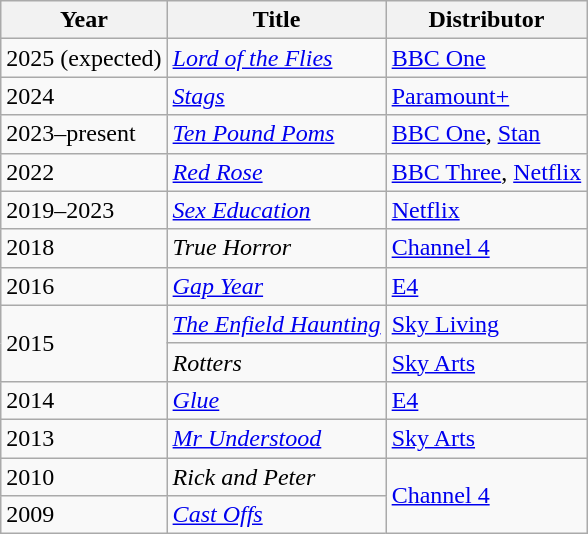<table class="wikitable">
<tr>
<th>Year</th>
<th>Title</th>
<th>Distributor</th>
</tr>
<tr>
<td>2025 (expected)</td>
<td><em><a href='#'>Lord of the Flies</a></em></td>
<td><a href='#'>BBC One</a></td>
</tr>
<tr>
<td>2024</td>
<td><em><a href='#'>Stags</a></em></td>
<td><a href='#'>Paramount+</a></td>
</tr>
<tr>
<td>2023–present</td>
<td><em><a href='#'>Ten Pound Poms</a></em></td>
<td><a href='#'>BBC One</a>, <a href='#'>Stan</a></td>
</tr>
<tr>
<td>2022</td>
<td><em><a href='#'>Red Rose</a></em></td>
<td><a href='#'>BBC Three</a>, <a href='#'>Netflix</a></td>
</tr>
<tr>
<td>2019–2023</td>
<td><em><a href='#'>Sex Education</a></em></td>
<td><a href='#'>Netflix</a></td>
</tr>
<tr>
<td>2018</td>
<td><em>True Horror</em></td>
<td><a href='#'>Channel 4</a></td>
</tr>
<tr>
<td>2016</td>
<td><em><a href='#'>Gap Year</a></em></td>
<td><a href='#'>E4</a></td>
</tr>
<tr>
<td rowspan="2">2015</td>
<td><em><a href='#'>The Enfield Haunting</a></em></td>
<td><a href='#'>Sky Living</a></td>
</tr>
<tr>
<td><em>Rotters</em></td>
<td><a href='#'>Sky Arts</a></td>
</tr>
<tr>
<td>2014</td>
<td><em><a href='#'>Glue</a></em></td>
<td><a href='#'>E4</a></td>
</tr>
<tr>
<td>2013</td>
<td><em><a href='#'>Mr Understood</a></em></td>
<td><a href='#'>Sky Arts</a></td>
</tr>
<tr>
<td>2010</td>
<td><em>Rick and Peter</em></td>
<td rowspan="2"><a href='#'>Channel 4</a></td>
</tr>
<tr>
<td>2009</td>
<td><em><a href='#'>Cast Offs</a></em></td>
</tr>
</table>
